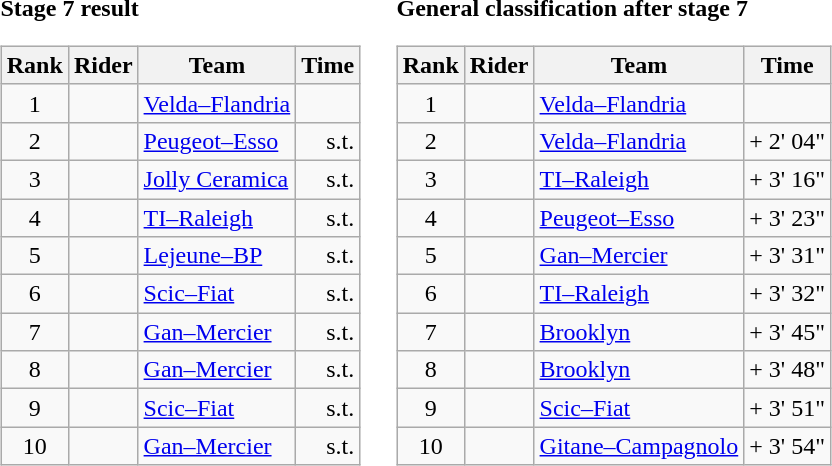<table>
<tr>
<td><strong>Stage 7 result</strong><br><table class="wikitable">
<tr>
<th scope="col">Rank</th>
<th scope="col">Rider</th>
<th scope="col">Team</th>
<th scope="col">Time</th>
</tr>
<tr>
<td style="text-align:center;">1</td>
<td></td>
<td><a href='#'>Velda–Flandria</a></td>
<td style="text-align:right;"></td>
</tr>
<tr>
<td style="text-align:center;">2</td>
<td></td>
<td><a href='#'>Peugeot–Esso</a></td>
<td style="text-align:right;">s.t.</td>
</tr>
<tr>
<td style="text-align:center;">3</td>
<td></td>
<td><a href='#'>Jolly Ceramica</a></td>
<td style="text-align:right;">s.t.</td>
</tr>
<tr>
<td style="text-align:center;">4</td>
<td></td>
<td><a href='#'>TI–Raleigh</a></td>
<td style="text-align:right;">s.t.</td>
</tr>
<tr>
<td style="text-align:center;">5</td>
<td></td>
<td><a href='#'>Lejeune–BP</a></td>
<td style="text-align:right;">s.t.</td>
</tr>
<tr>
<td style="text-align:center;">6</td>
<td></td>
<td><a href='#'>Scic–Fiat</a></td>
<td style="text-align:right;">s.t.</td>
</tr>
<tr>
<td style="text-align:center;">7</td>
<td></td>
<td><a href='#'>Gan–Mercier</a></td>
<td style="text-align:right;">s.t.</td>
</tr>
<tr>
<td style="text-align:center;">8</td>
<td></td>
<td><a href='#'>Gan–Mercier</a></td>
<td style="text-align:right;">s.t.</td>
</tr>
<tr>
<td style="text-align:center;">9</td>
<td></td>
<td><a href='#'>Scic–Fiat</a></td>
<td style="text-align:right;">s.t.</td>
</tr>
<tr>
<td style="text-align:center;">10</td>
<td></td>
<td><a href='#'>Gan–Mercier</a></td>
<td style="text-align:right;">s.t.</td>
</tr>
</table>
</td>
<td></td>
<td><strong>General classification after stage 7</strong><br><table class="wikitable">
<tr>
<th scope="col">Rank</th>
<th scope="col">Rider</th>
<th scope="col">Team</th>
<th scope="col">Time</th>
</tr>
<tr>
<td style="text-align:center;">1</td>
<td> </td>
<td><a href='#'>Velda–Flandria</a></td>
<td style="text-align:right;"></td>
</tr>
<tr>
<td style="text-align:center;">2</td>
<td></td>
<td><a href='#'>Velda–Flandria</a></td>
<td style="text-align:right;">+ 2' 04"</td>
</tr>
<tr>
<td style="text-align:center;">3</td>
<td></td>
<td><a href='#'>TI–Raleigh</a></td>
<td style="text-align:right;">+ 3' 16"</td>
</tr>
<tr>
<td style="text-align:center;">4</td>
<td></td>
<td><a href='#'>Peugeot–Esso</a></td>
<td style="text-align:right;">+ 3' 23"</td>
</tr>
<tr>
<td style="text-align:center;">5</td>
<td></td>
<td><a href='#'>Gan–Mercier</a></td>
<td style="text-align:right;">+ 3' 31"</td>
</tr>
<tr>
<td style="text-align:center;">6</td>
<td></td>
<td><a href='#'>TI–Raleigh</a></td>
<td style="text-align:right;">+ 3' 32"</td>
</tr>
<tr>
<td style="text-align:center;">7</td>
<td></td>
<td><a href='#'>Brooklyn</a></td>
<td style="text-align:right;">+ 3' 45"</td>
</tr>
<tr>
<td style="text-align:center;">8</td>
<td></td>
<td><a href='#'>Brooklyn</a></td>
<td style="text-align:right;">+ 3' 48"</td>
</tr>
<tr>
<td style="text-align:center;">9</td>
<td></td>
<td><a href='#'>Scic–Fiat</a></td>
<td style="text-align:right;">+ 3' 51"</td>
</tr>
<tr>
<td style="text-align:center;">10</td>
<td></td>
<td><a href='#'>Gitane–Campagnolo</a></td>
<td style="text-align:right;">+ 3' 54"</td>
</tr>
</table>
</td>
</tr>
</table>
